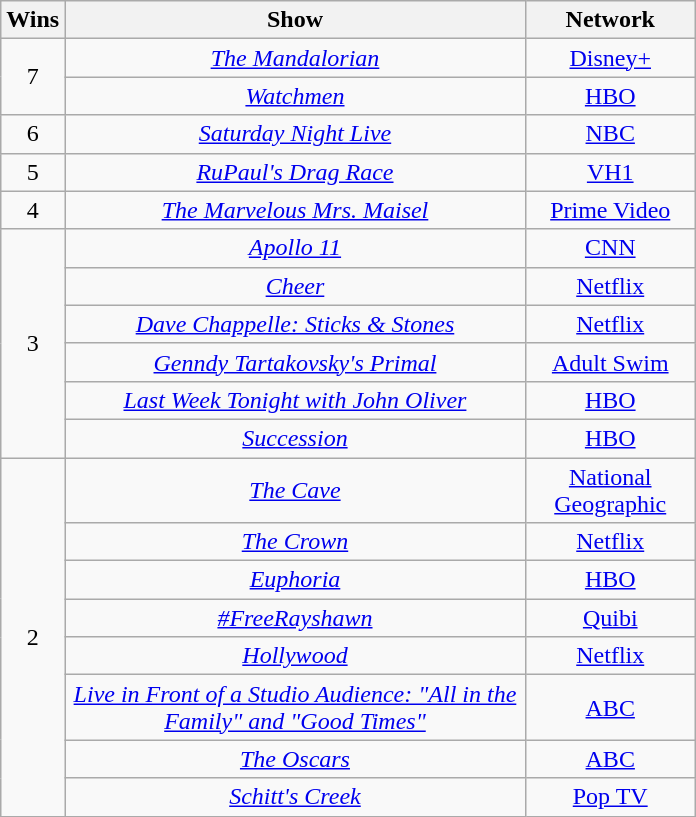<table class="wikitable sortable" style="text-align: center; max-width:29em">
<tr>
<th scope="col">Wins</th>
<th scope="col">Show</th>
<th scope="col">Network</th>
</tr>
<tr>
<td scope="row" rowspan="2">7</td>
<td data-sort-value="Mandalorian"><em><a href='#'>The Mandalorian</a></em></td>
<td><a href='#'>Disney+</a></td>
</tr>
<tr>
<td><em><a href='#'>Watchmen</a></em></td>
<td><a href='#'>HBO</a></td>
</tr>
<tr>
<td scope="row">6</td>
<td><em><a href='#'>Saturday Night Live</a></em></td>
<td><a href='#'>NBC</a></td>
</tr>
<tr>
<td scope="row">5</td>
<td><em><a href='#'>RuPaul's Drag Race</a></em></td>
<td><a href='#'>VH1</a></td>
</tr>
<tr>
<td scope="row">4</td>
<td data-sort-value="Marvelous Mrs. Maisel"><em><a href='#'>The Marvelous Mrs. Maisel</a></em></td>
<td><a href='#'>Prime Video</a></td>
</tr>
<tr>
<td scope="row" rowspan="6">3</td>
<td><em><a href='#'>Apollo 11</a></em></td>
<td><a href='#'>CNN</a></td>
</tr>
<tr>
<td><em><a href='#'>Cheer</a></em></td>
<td><a href='#'>Netflix</a></td>
</tr>
<tr>
<td><em><a href='#'>Dave Chappelle: Sticks & Stones</a></em></td>
<td><a href='#'>Netflix</a></td>
</tr>
<tr>
<td><em><a href='#'>Genndy Tartakovsky's Primal</a></em></td>
<td><a href='#'>Adult Swim</a></td>
</tr>
<tr>
<td><em><a href='#'>Last Week Tonight with John Oliver</a></em></td>
<td><a href='#'>HBO</a></td>
</tr>
<tr>
<td><em><a href='#'>Succession</a></em></td>
<td><a href='#'>HBO</a></td>
</tr>
<tr>
<td scope="row" rowspan="8">2</td>
<td data-sort-value="Cave"><em><a href='#'>The Cave</a></em></td>
<td><a href='#'>National Geographic</a></td>
</tr>
<tr>
<td data-sort-value="Crown"><em><a href='#'>The Crown</a></em></td>
<td><a href='#'>Netflix</a></td>
</tr>
<tr>
<td><em><a href='#'>Euphoria</a></em></td>
<td><a href='#'>HBO</a></td>
</tr>
<tr>
<td data-sort-value="FreeRayshawn"><em><a href='#'>#FreeRayshawn</a></em></td>
<td><a href='#'>Quibi</a></td>
</tr>
<tr>
<td><em><a href='#'>Hollywood</a></em></td>
<td><a href='#'>Netflix</a></td>
</tr>
<tr>
<td><em><a href='#'>Live in Front of a Studio Audience: "All in the Family" and "Good Times"</a></em></td>
<td><a href='#'>ABC</a></td>
</tr>
<tr>
<td data-sort-value="Oscars"><em><a href='#'>The Oscars</a></em></td>
<td><a href='#'>ABC</a></td>
</tr>
<tr>
<td><em><a href='#'>Schitt's Creek</a></em></td>
<td><a href='#'>Pop TV</a></td>
</tr>
</table>
